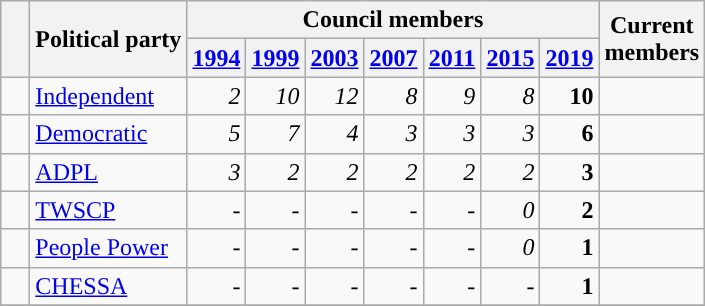<table class="wikitable">
<tr>
<th rowspan="2">   </th>
<th rowspan="2">Political party</th>
<th colspan="7">Council members</th>
<th colspan="13" rowspan="2">Current<br>members</th>
</tr>
<tr>
<th><a href='#'>1994</a></th>
<th><a href='#'>1999</a></th>
<th><a href='#'>2003</a></th>
<th><a href='#'>2007</a></th>
<th><a href='#'>2011</a></th>
<th><a href='#'>2015</a></th>
<th><a href='#'>2019</a></th>
</tr>
<tr>
<td bgcolor=> </td>
<td><a href='#'>Independent</a></td>
<td style="text-align: right"><em>2</em></td>
<td style="text-align: right"><em>10</em></td>
<td style="text-align: right"><em>12</em></td>
<td style="text-align: right"><em>8</em></td>
<td style="text-align: right"><em>9</em></td>
<td style="text-align: right"><em>8</em></td>
<td style="text-align: right"><strong>10</strong></td>
<td></td>
</tr>
<tr>
<td bgcolor=> </td>
<td><a href='#'>Democratic</a></td>
<td style="text-align: right"><em>5</em></td>
<td style="text-align: right"><em>7</em></td>
<td style="text-align: right"><em>4</em></td>
<td style="text-align: right"><em>3</em></td>
<td style="text-align: right"><em>3</em></td>
<td style="text-align: right"><em>3</em></td>
<td style="text-align: right"><strong>6</strong></td>
<td></td>
</tr>
<tr>
<td style="background-color:"> </td>
<td><a href='#'>ADPL</a></td>
<td style="text-align: right"><em>3</em></td>
<td style="text-align: right"><em>2</em></td>
<td style="text-align: right"><em>2</em></td>
<td style="text-align: right"><em>2</em></td>
<td style="text-align: right"><em>2</em></td>
<td style="text-align: right"><em>2</em></td>
<td style="text-align: right"><strong>3</strong></td>
<td></td>
</tr>
<tr>
<td bgcolor=> </td>
<td><a href='#'>TWSCP</a></td>
<td style="text-align: right"><em>-</em></td>
<td style="text-align: right"><em>-</em></td>
<td style="text-align: right"><em>-</em></td>
<td style="text-align: right"><em>-</em></td>
<td style="text-align: right"><em>-</em></td>
<td style="text-align: right"><em>0</em></td>
<td style="text-align: right"><strong>2</strong></td>
<td></td>
</tr>
<tr>
<td bgcolor=> </td>
<td><a href='#'>People Power</a></td>
<td style="text-align: right"><em>-</em></td>
<td style="text-align: right"><em>-</em></td>
<td style="text-align: right"><em>-</em></td>
<td style="text-align: right"><em>-</em></td>
<td style="text-align: right"><em>-</em></td>
<td style="text-align: right"><em>0</em></td>
<td style="text-align: right"><strong>1</strong></td>
<td></td>
</tr>
<tr>
<td bgcolor=> </td>
<td><a href='#'>CHESSA</a></td>
<td style="text-align: right"><em>-</em></td>
<td style="text-align: right"><em>-</em></td>
<td style="text-align: right"><em>-</em></td>
<td style="text-align: right"><em>-</em></td>
<td style="text-align: right"><em>-</em></td>
<td style="text-align: right"><em>-</em></td>
<td style="text-align: right"><strong>1</strong></td>
<td></td>
</tr>
<tr>
</tr>
</table>
